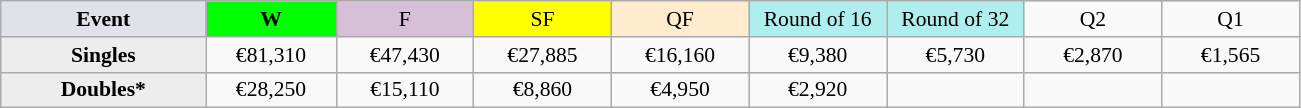<table class=wikitable style=font-size:90%;text-align:center>
<tr>
<td style="width:130px; background:#dfe2e9;"><strong>Event</strong></td>
<td style="width:80px; background:lime;"><strong>W</strong></td>
<td style="width:85px; background:thistle;">F</td>
<td style="width:85px; background:#ff0;">SF</td>
<td style="width:85px; background:#ffebcd;">QF</td>
<td style="width:85px; background:#afeeee;">Round of 16</td>
<td style="width:85px; background:#afeeee;">Round of 32</td>
<td width=85>Q2</td>
<td width=85>Q1</td>
</tr>
<tr>
<td style="background:#ededed;"><strong>Singles</strong></td>
<td>€81,310</td>
<td>€47,430</td>
<td>€27,885</td>
<td>€16,160</td>
<td>€9,380</td>
<td>€5,730</td>
<td>€2,870</td>
<td>€1,565</td>
</tr>
<tr>
<td style="background:#ededed;"><strong>Doubles*</strong></td>
<td>€28,250</td>
<td>€15,110</td>
<td>€8,860</td>
<td>€4,950</td>
<td>€2,920</td>
<td></td>
<td></td>
<td></td>
</tr>
</table>
